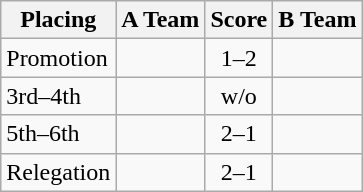<table class=wikitable style="border:1px solid #AAAAAA;">
<tr>
<th>Placing</th>
<th>A Team</th>
<th>Score</th>
<th>B Team</th>
</tr>
<tr>
<td>Promotion</td>
<td></td>
<td align="center">1–2</td>
<td><strong></strong></td>
</tr>
<tr>
<td>3rd–4th</td>
<td></td>
<td align="center">w/o</td>
<td></td>
</tr>
<tr>
<td>5th–6th</td>
<td></td>
<td align="center">2–1</td>
<td></td>
</tr>
<tr>
<td>Relegation</td>
<td></td>
<td align="center">2–1</td>
<td><em></em></td>
</tr>
</table>
